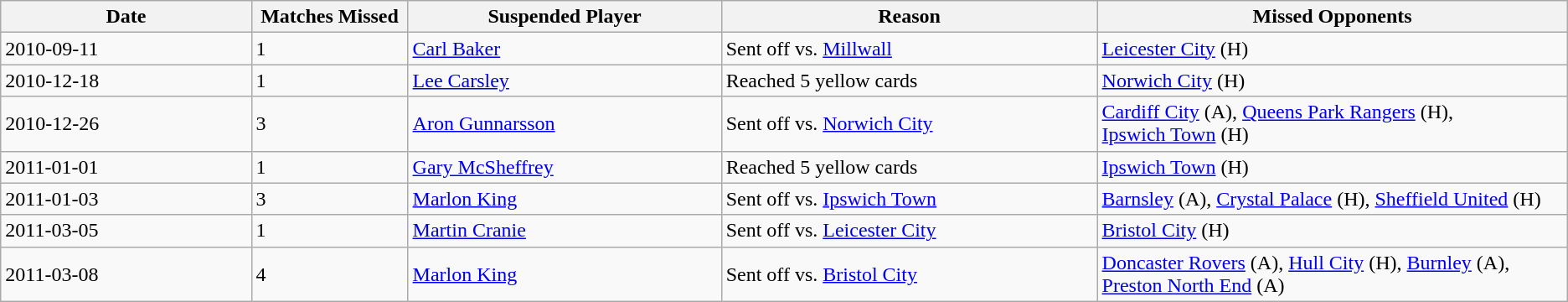<table class="wikitable">
<tr>
<th width=16%>Date</th>
<th width=10%>Matches Missed</th>
<th width=20%>Suspended Player</th>
<th width=24%>Reason</th>
<th width=30%>Missed Opponents</th>
</tr>
<tr>
<td>2010-09-11</td>
<td>1</td>
<td> <a href='#'>Carl Baker</a></td>
<td>Sent off vs. <a href='#'>Millwall</a></td>
<td><a href='#'>Leicester City</a> (H)</td>
</tr>
<tr>
<td>2010-12-18</td>
<td>1</td>
<td> <a href='#'>Lee Carsley</a></td>
<td>Reached 5 yellow cards</td>
<td><a href='#'>Norwich City</a> (H)</td>
</tr>
<tr>
<td>2010-12-26</td>
<td>3</td>
<td> <a href='#'>Aron Gunnarsson</a></td>
<td>Sent off vs. <a href='#'>Norwich City</a></td>
<td><a href='#'>Cardiff City</a> (A), <a href='#'>Queens Park Rangers</a> (H),<br><a href='#'>Ipswich Town</a> (H)</td>
</tr>
<tr>
<td>2011-01-01</td>
<td>1</td>
<td> <a href='#'>Gary McSheffrey</a></td>
<td>Reached 5 yellow cards</td>
<td><a href='#'>Ipswich Town</a> (H)</td>
</tr>
<tr>
<td>2011-01-03</td>
<td>3</td>
<td> <a href='#'>Marlon King</a></td>
<td>Sent off vs. <a href='#'>Ipswich Town</a></td>
<td><a href='#'>Barnsley</a> (A), <a href='#'>Crystal Palace</a> (H), <a href='#'>Sheffield United</a> (H)</td>
</tr>
<tr>
<td>2011-03-05</td>
<td>1</td>
<td> <a href='#'>Martin Cranie</a></td>
<td>Sent off vs. <a href='#'>Leicester City</a></td>
<td><a href='#'>Bristol City</a> (H)</td>
</tr>
<tr>
<td>2011-03-08</td>
<td>4</td>
<td> <a href='#'>Marlon King</a></td>
<td>Sent off vs. <a href='#'>Bristol City</a></td>
<td><a href='#'>Doncaster Rovers</a> (A), <a href='#'>Hull City</a> (H), <a href='#'>Burnley</a> (A), <a href='#'>Preston North End</a> (A)</td>
</tr>
</table>
